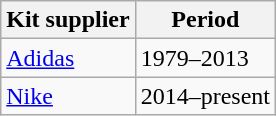<table class="wikitable">
<tr>
<th>Kit supplier</th>
<th>Period</th>
</tr>
<tr>
<td> <a href='#'>Adidas</a></td>
<td>1979–2013</td>
</tr>
<tr>
<td> <a href='#'>Nike</a></td>
<td>2014–present</td>
</tr>
</table>
